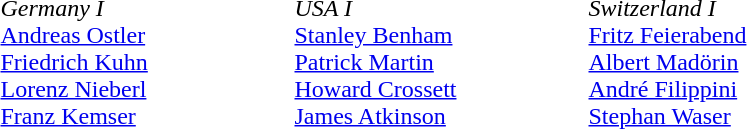<table>
<tr>
<td style="width:12em"><br><em>Germany I</em><br><a href='#'>Andreas Ostler</a><br><a href='#'>Friedrich Kuhn</a><br><a href='#'>Lorenz Nieberl</a><br><a href='#'>Franz Kemser</a></td>
<td style="width:12em"><br><em>USA I</em><br><a href='#'>Stanley Benham</a><br><a href='#'>Patrick Martin</a><br><a href='#'>Howard Crossett</a><br><a href='#'>James Atkinson</a></td>
<td style="width:12em"><br><em>Switzerland I</em><br><a href='#'>Fritz Feierabend</a><br><a href='#'>Albert Madörin</a><br><a href='#'>André Filippini</a><br><a href='#'>Stephan Waser</a></td>
</tr>
</table>
